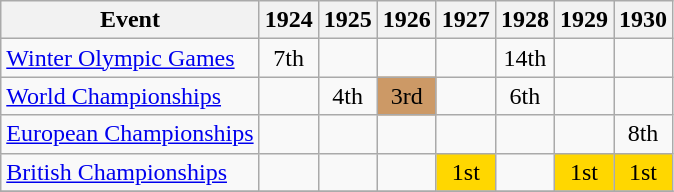<table class="wikitable">
<tr>
<th>Event</th>
<th>1924</th>
<th>1925</th>
<th>1926</th>
<th>1927</th>
<th>1928</th>
<th>1929</th>
<th>1930</th>
</tr>
<tr>
<td><a href='#'>Winter Olympic Games</a></td>
<td align="center">7th</td>
<td></td>
<td></td>
<td></td>
<td align="center">14th</td>
<td></td>
<td></td>
</tr>
<tr>
<td><a href='#'>World Championships</a></td>
<td></td>
<td align="center">4th</td>
<td align="center" bgcolor="#cc9966">3rd</td>
<td></td>
<td align="center">6th</td>
<td></td>
<td></td>
</tr>
<tr>
<td><a href='#'>European Championships</a></td>
<td></td>
<td></td>
<td></td>
<td></td>
<td></td>
<td></td>
<td align="center">8th</td>
</tr>
<tr>
<td><a href='#'>British Championships</a></td>
<td></td>
<td></td>
<td></td>
<td align="center" bgcolor="gold">1st</td>
<td></td>
<td align="center" bgcolor="gold">1st</td>
<td align="center" bgcolor="gold">1st</td>
</tr>
<tr>
</tr>
</table>
